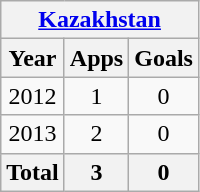<table class="wikitable" style="text-align:center">
<tr>
<th colspan=3><a href='#'>Kazakhstan</a></th>
</tr>
<tr>
<th>Year</th>
<th>Apps</th>
<th>Goals</th>
</tr>
<tr>
<td>2012</td>
<td>1</td>
<td>0</td>
</tr>
<tr>
<td>2013</td>
<td>2</td>
<td>0</td>
</tr>
<tr>
<th>Total</th>
<th>3</th>
<th>0</th>
</tr>
</table>
